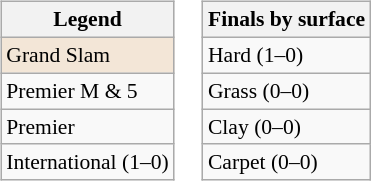<table>
<tr valign=top>
<td><br><table class=wikitable style=font-size:90%>
<tr>
<th>Legend</th>
</tr>
<tr>
<td style="background:#f3e6d7;">Grand Slam</td>
</tr>
<tr>
<td>Premier M & 5</td>
</tr>
<tr>
<td>Premier</td>
</tr>
<tr>
<td>International (1–0)</td>
</tr>
</table>
</td>
<td><br><table class=wikitable style=font-size:90%>
<tr>
<th>Finals by surface</th>
</tr>
<tr>
<td>Hard (1–0)</td>
</tr>
<tr>
<td>Grass (0–0)</td>
</tr>
<tr>
<td>Clay (0–0)</td>
</tr>
<tr>
<td>Carpet (0–0)</td>
</tr>
</table>
</td>
</tr>
</table>
